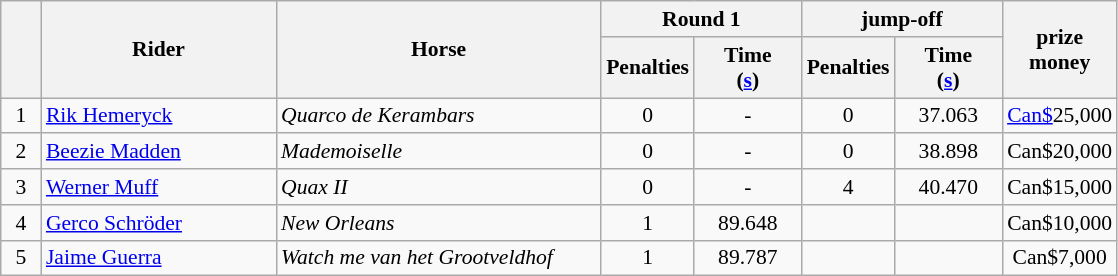<table class="wikitable" style="font-size: 90%">
<tr>
<th rowspan=2 width=20></th>
<th rowspan=2 width=150>Rider</th>
<th rowspan=2 width=210>Horse</th>
<th colspan=2>Round 1</th>
<th colspan=2>jump-off</th>
<th rowspan=2 width=65>prize<br>money</th>
</tr>
<tr>
<th width=55>Penalties</th>
<th width=65>Time<br>(<a href='#'>s</a>)</th>
<th width=55>Penalties</th>
<th width=65>Time<br>(<a href='#'>s</a>)</th>
</tr>
<tr>
<td align=center>1</td>
<td> <a href='#'>Rik Hemeryck</a></td>
<td><em>Quarco de Kerambars</em></td>
<td align=center>0</td>
<td align=center>-</td>
<td align=center>0</td>
<td align=center>37.063</td>
<td align=center><a href='#'>Can$</a>25,000</td>
</tr>
<tr>
<td align=center>2</td>
<td> <a href='#'>Beezie Madden</a></td>
<td><em>Mademoiselle</em></td>
<td align=center>0</td>
<td align=center>-</td>
<td align=center>0</td>
<td align=center>38.898</td>
<td align=center>Can$20,000</td>
</tr>
<tr>
<td align=center>3</td>
<td> <a href='#'>Werner Muff</a></td>
<td><em>Quax II</em></td>
<td align=center>0</td>
<td align=center>-</td>
<td align=center>4</td>
<td align=center>40.470</td>
<td align=center>Can$15,000</td>
</tr>
<tr>
<td align=center>4</td>
<td> <a href='#'>Gerco Schröder</a></td>
<td><em>New Orleans</em></td>
<td align=center>1</td>
<td align=center>89.648</td>
<td align=center></td>
<td align=center></td>
<td align=center>Can$10,000</td>
</tr>
<tr>
<td align=center>5</td>
<td> <a href='#'>Jaime Guerra</a></td>
<td><em>Watch me van het Grootveldhof</em></td>
<td align=center>1</td>
<td align=center>89.787</td>
<td align=center></td>
<td align=center></td>
<td align=center>Can$7,000</td>
</tr>
</table>
